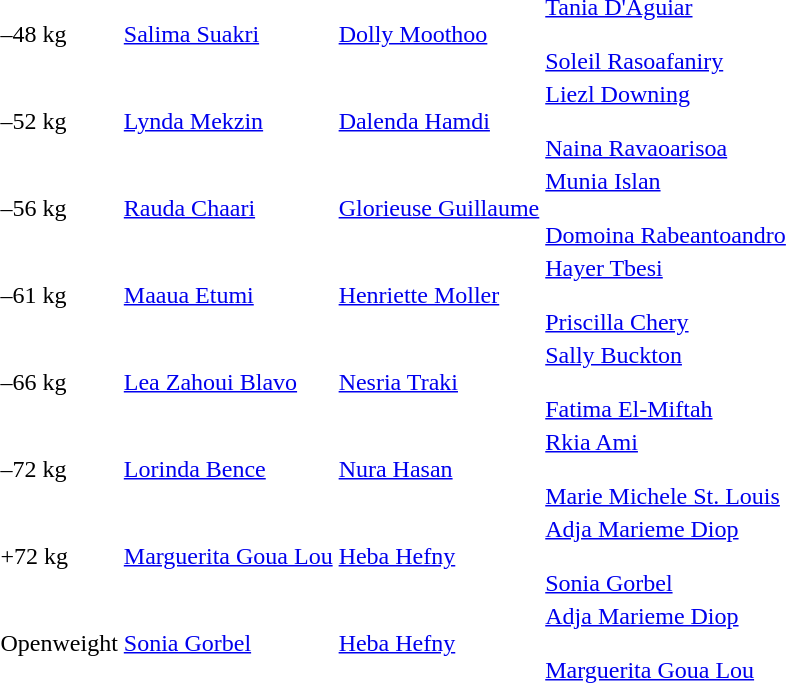<table>
<tr>
<td>–48 kg</td>
<td><a href='#'>Salima Suakri</a> <br></td>
<td><a href='#'>Dolly Moothoo</a> <br></td>
<td><a href='#'>Tania D'Aguiar</a> <br><br> <a href='#'>Soleil Rasoafaniry</a> <br></td>
</tr>
<tr>
<td>–52 kg</td>
<td><a href='#'>Lynda Mekzin</a> <br></td>
<td><a href='#'>Dalenda Hamdi</a> <br></td>
<td><a href='#'>Liezl Downing</a> <br><br> <a href='#'>Naina Ravaoarisoa</a> <br></td>
</tr>
<tr>
<td>–56 kg</td>
<td><a href='#'>Rauda Chaari</a> <br></td>
<td><a href='#'>Glorieuse Guillaume</a> <br></td>
<td><a href='#'>Munia Islan</a> <br><br> <a href='#'>Domoina Rabeantoandro</a> <br></td>
</tr>
<tr>
<td>–61 kg</td>
<td><a href='#'>Maaua Etumi</a> <br></td>
<td><a href='#'>Henriette Moller</a> <br></td>
<td><a href='#'>Hayer Tbesi</a> <br><br> <a href='#'>Priscilla Chery</a> <br></td>
</tr>
<tr>
<td>–66 kg</td>
<td><a href='#'>Lea Zahoui Blavo</a> <br></td>
<td><a href='#'>Nesria Traki</a> <br></td>
<td><a href='#'>Sally Buckton</a> <br><br> <a href='#'>Fatima El-Miftah</a> <br></td>
</tr>
<tr>
<td>–72 kg</td>
<td><a href='#'>Lorinda Bence</a> <br></td>
<td><a href='#'>Nura Hasan</a> <br></td>
<td><a href='#'>Rkia Ami</a> <br><br> <a href='#'>Marie Michele St. Louis</a> <br></td>
</tr>
<tr>
<td>+72 kg</td>
<td><a href='#'>Marguerita Goua Lou</a> <br></td>
<td><a href='#'>Heba Hefny</a> <br></td>
<td><a href='#'>Adja Marieme Diop</a> <br><br> <a href='#'>Sonia Gorbel</a> <br></td>
</tr>
<tr>
<td>Openweight</td>
<td><a href='#'>Sonia Gorbel</a> <br></td>
<td><a href='#'>Heba Hefny</a> <br></td>
<td><a href='#'>Adja Marieme Diop</a> <br><br> <a href='#'>Marguerita Goua Lou</a> <br></td>
</tr>
</table>
